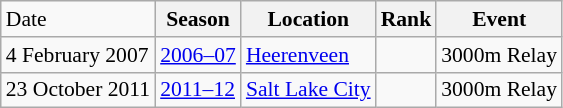<table class="wikitable sortable" style="font-size:90%" style="text-align:center">
<tr>
<td>Date</td>
<th>Season</th>
<th>Location</th>
<th>Rank</th>
<th>Event</th>
</tr>
<tr>
<td>4 February 2007</td>
<td><a href='#'>2006–07</a></td>
<td><a href='#'>Heerenveen</a></td>
<td></td>
<td>3000m Relay</td>
</tr>
<tr>
<td>23 October 2011</td>
<td><a href='#'>2011–12</a></td>
<td><a href='#'>Salt Lake City</a></td>
<td></td>
<td>3000m Relay</td>
</tr>
</table>
